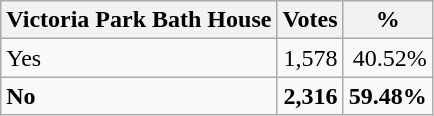<table class="wikitable">
<tr>
<th>Victoria Park Bath House</th>
<th>Votes</th>
<th>%</th>
</tr>
<tr>
<td>Yes</td>
<td align="right">1,578</td>
<td align="right">40.52%</td>
</tr>
<tr>
<td><strong>No</strong></td>
<td align="right"><strong>2,316</strong></td>
<td align="right"><strong>59.48%</strong></td>
</tr>
</table>
